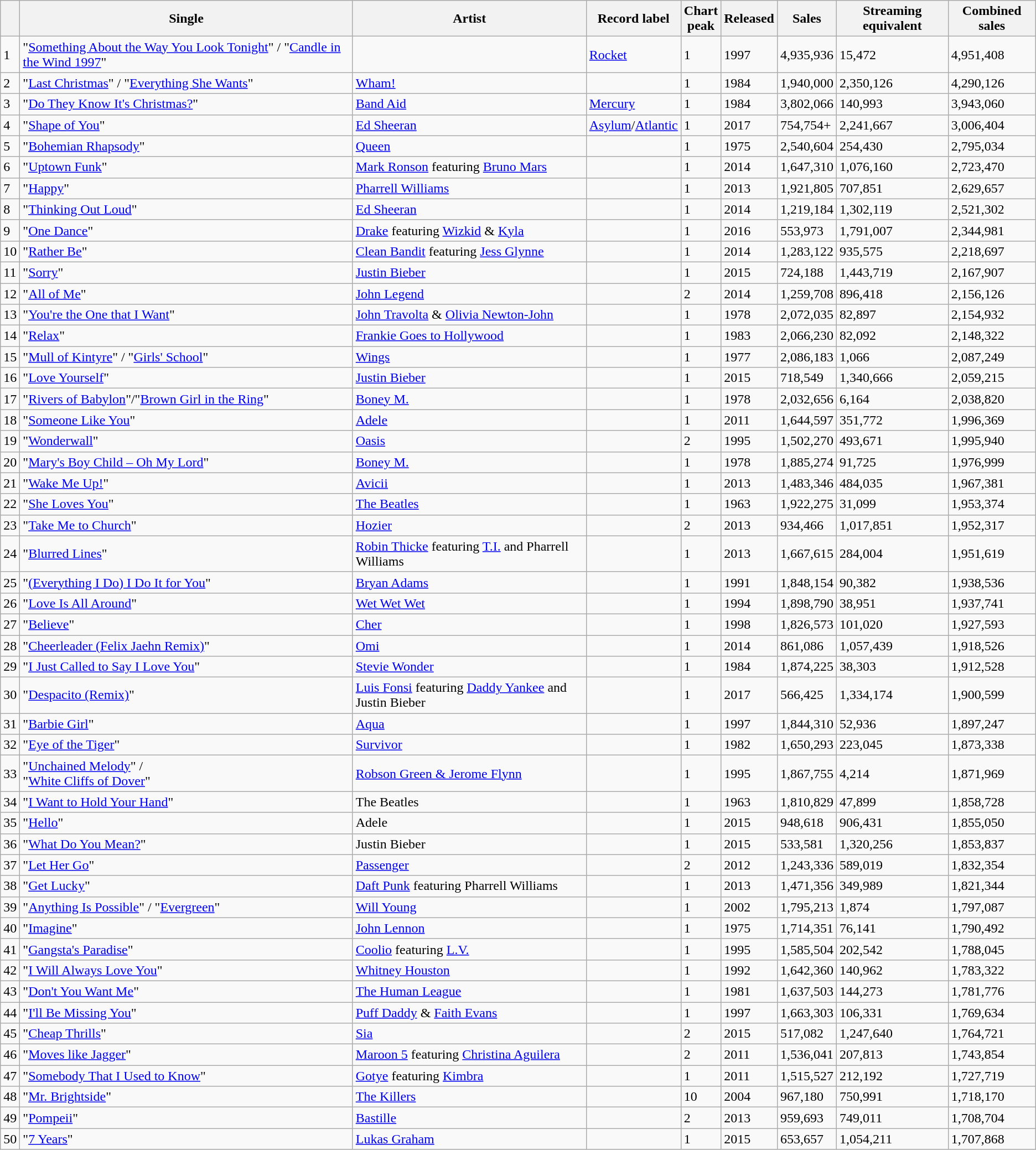<table class="wikitable plainrowheaders sortable">
<tr>
<th scope="col"></th>
<th scope="col">Single</th>
<th scope="col">Artist</th>
<th scope="col">Record label</th>
<th scope="col">Chart<br>peak</th>
<th scope="col">Released</th>
<th scope="col">Sales</th>
<th scope="col">Streaming equivalent</th>
<th scope="col">Combined sales</th>
</tr>
<tr>
<td>1</td>
<td>"<a href='#'>Something About the Way You Look Tonight</a>" / "<a href='#'>Candle in the Wind 1997</a>"</td>
<td></td>
<td><a href='#'>Rocket</a></td>
<td>1</td>
<td>1997</td>
<td>4,935,936</td>
<td>15,472</td>
<td>4,951,408</td>
</tr>
<tr>
<td>2</td>
<td>"<a href='#'>Last Christmas</a>" / "<a href='#'>Everything She Wants</a>"</td>
<td><a href='#'>Wham!</a></td>
<td></td>
<td>1</td>
<td>1984</td>
<td>1,940,000</td>
<td>2,350,126</td>
<td>4,290,126</td>
</tr>
<tr>
<td>3</td>
<td>"<a href='#'>Do They Know It's Christmas?</a>"</td>
<td><a href='#'>Band Aid</a></td>
<td><a href='#'>Mercury</a></td>
<td>1</td>
<td>1984</td>
<td>3,802,066</td>
<td>140,993</td>
<td>3,943,060</td>
</tr>
<tr>
<td>4</td>
<td>"<a href='#'>Shape of You</a>"</td>
<td><a href='#'>Ed Sheeran</a></td>
<td><a href='#'>Asylum</a>/<a href='#'>Atlantic</a></td>
<td>1</td>
<td>2017</td>
<td>754,754+</td>
<td>2,241,667</td>
<td>3,006,404</td>
</tr>
<tr>
<td>5</td>
<td>"<a href='#'>Bohemian Rhapsody</a>"</td>
<td><a href='#'>Queen</a></td>
<td></td>
<td>1</td>
<td>1975</td>
<td>2,540,604</td>
<td>254,430</td>
<td>2,795,034</td>
</tr>
<tr>
<td>6</td>
<td>"<a href='#'>Uptown Funk</a>"</td>
<td><a href='#'>Mark Ronson</a> featuring <a href='#'>Bruno Mars</a></td>
<td></td>
<td>1</td>
<td>2014</td>
<td>1,647,310</td>
<td>1,076,160</td>
<td>2,723,470</td>
</tr>
<tr>
<td>7</td>
<td>"<a href='#'>Happy</a>"</td>
<td><a href='#'>Pharrell Williams</a></td>
<td></td>
<td>1</td>
<td>2013</td>
<td>1,921,805</td>
<td>707,851</td>
<td>2,629,657</td>
</tr>
<tr>
<td>8</td>
<td>"<a href='#'>Thinking Out Loud</a>"</td>
<td><a href='#'>Ed Sheeran</a></td>
<td></td>
<td>1</td>
<td>2014</td>
<td>1,219,184</td>
<td>1,302,119</td>
<td>2,521,302</td>
</tr>
<tr>
<td>9</td>
<td>"<a href='#'>One Dance</a>"</td>
<td><a href='#'>Drake</a> featuring <a href='#'>Wizkid</a> & <a href='#'>Kyla</a></td>
<td></td>
<td>1</td>
<td>2016</td>
<td>553,973</td>
<td>1,791,007</td>
<td>2,344,981</td>
</tr>
<tr>
<td>10</td>
<td>"<a href='#'>Rather Be</a>"</td>
<td><a href='#'>Clean Bandit</a> featuring <a href='#'>Jess Glynne</a></td>
<td></td>
<td>1</td>
<td>2014</td>
<td>1,283,122</td>
<td>935,575</td>
<td>2,218,697</td>
</tr>
<tr>
<td>11</td>
<td>"<a href='#'>Sorry</a>"</td>
<td><a href='#'>Justin Bieber</a></td>
<td></td>
<td>1</td>
<td>2015</td>
<td>724,188</td>
<td>1,443,719</td>
<td>2,167,907</td>
</tr>
<tr>
<td>12</td>
<td>"<a href='#'>All of Me</a>"</td>
<td><a href='#'>John Legend</a></td>
<td></td>
<td>2</td>
<td>2014</td>
<td>1,259,708</td>
<td>896,418</td>
<td>2,156,126</td>
</tr>
<tr>
<td>13</td>
<td>"<a href='#'>You're the One that I Want</a>"</td>
<td><a href='#'>John Travolta</a> & <a href='#'>Olivia Newton-John</a></td>
<td></td>
<td>1</td>
<td>1978</td>
<td>2,072,035</td>
<td>82,897</td>
<td>2,154,932</td>
</tr>
<tr>
<td>14</td>
<td>"<a href='#'>Relax</a>"</td>
<td><a href='#'>Frankie Goes to Hollywood</a></td>
<td></td>
<td>1</td>
<td>1983</td>
<td>2,066,230</td>
<td>82,092</td>
<td>2,148,322</td>
</tr>
<tr>
<td>15</td>
<td>"<a href='#'>Mull of Kintyre</a>" / "<a href='#'>Girls' School</a>"</td>
<td><a href='#'>Wings</a></td>
<td></td>
<td>1</td>
<td>1977</td>
<td>2,086,183</td>
<td>1,066</td>
<td>2,087,249</td>
</tr>
<tr>
<td>16</td>
<td>"<a href='#'>Love Yourself</a>"</td>
<td><a href='#'>Justin Bieber</a></td>
<td></td>
<td>1</td>
<td>2015</td>
<td>718,549</td>
<td>1,340,666</td>
<td>2,059,215</td>
</tr>
<tr>
<td>17</td>
<td>"<a href='#'>Rivers of Babylon</a>"/"<a href='#'>Brown Girl in the Ring</a>"</td>
<td><a href='#'>Boney M.</a></td>
<td></td>
<td>1</td>
<td>1978</td>
<td>2,032,656</td>
<td>6,164</td>
<td>2,038,820</td>
</tr>
<tr>
<td>18</td>
<td>"<a href='#'>Someone Like You</a>"</td>
<td><a href='#'>Adele</a></td>
<td></td>
<td>1</td>
<td>2011</td>
<td>1,644,597</td>
<td>351,772</td>
<td>1,996,369</td>
</tr>
<tr>
<td>19</td>
<td>"<a href='#'>Wonderwall</a>"</td>
<td><a href='#'>Oasis</a></td>
<td></td>
<td>2</td>
<td>1995</td>
<td>1,502,270</td>
<td>493,671</td>
<td>1,995,940</td>
</tr>
<tr>
<td>20</td>
<td>"<a href='#'>Mary's Boy Child – Oh My Lord</a>"</td>
<td><a href='#'>Boney M.</a></td>
<td></td>
<td>1</td>
<td>1978</td>
<td>1,885,274</td>
<td>91,725</td>
<td>1,976,999</td>
</tr>
<tr>
<td>21</td>
<td>"<a href='#'>Wake Me Up!</a>"</td>
<td><a href='#'>Avicii</a></td>
<td></td>
<td>1</td>
<td>2013</td>
<td>1,483,346</td>
<td>484,035</td>
<td>1,967,381</td>
</tr>
<tr>
<td>22</td>
<td>"<a href='#'>She Loves You</a>"</td>
<td><a href='#'>The Beatles</a></td>
<td></td>
<td>1</td>
<td>1963</td>
<td>1,922,275</td>
<td>31,099</td>
<td>1,953,374</td>
</tr>
<tr>
<td>23</td>
<td>"<a href='#'>Take Me to Church</a>"</td>
<td><a href='#'>Hozier</a></td>
<td></td>
<td>2</td>
<td>2013</td>
<td>934,466</td>
<td>1,017,851</td>
<td>1,952,317</td>
</tr>
<tr>
<td>24</td>
<td>"<a href='#'>Blurred Lines</a>"</td>
<td><a href='#'>Robin Thicke</a> featuring <a href='#'>T.I.</a> and Pharrell Williams</td>
<td></td>
<td>1</td>
<td>2013</td>
<td>1,667,615</td>
<td>284,004</td>
<td>1,951,619</td>
</tr>
<tr>
<td>25</td>
<td>"<a href='#'>(Everything I Do) I Do It for You</a>"</td>
<td><a href='#'>Bryan Adams</a></td>
<td></td>
<td>1</td>
<td>1991</td>
<td>1,848,154</td>
<td>90,382</td>
<td>1,938,536</td>
</tr>
<tr>
<td>26</td>
<td>"<a href='#'>Love Is All Around</a>"</td>
<td><a href='#'>Wet Wet Wet</a></td>
<td></td>
<td>1</td>
<td>1994</td>
<td>1,898,790</td>
<td>38,951</td>
<td>1,937,741</td>
</tr>
<tr>
<td>27</td>
<td>"<a href='#'>Believe</a>"</td>
<td><a href='#'>Cher</a></td>
<td></td>
<td>1</td>
<td>1998</td>
<td>1,826,573</td>
<td>101,020</td>
<td>1,927,593</td>
</tr>
<tr>
<td>28</td>
<td>"<a href='#'>Cheerleader (Felix Jaehn Remix)</a>"</td>
<td><a href='#'>Omi</a></td>
<td></td>
<td>1</td>
<td>2014</td>
<td>861,086</td>
<td>1,057,439</td>
<td>1,918,526</td>
</tr>
<tr>
<td>29</td>
<td>"<a href='#'>I Just Called to Say I Love You</a>"</td>
<td><a href='#'>Stevie Wonder</a></td>
<td></td>
<td>1</td>
<td>1984</td>
<td>1,874,225</td>
<td>38,303</td>
<td>1,912,528</td>
</tr>
<tr>
<td>30</td>
<td>"<a href='#'>Despacito (Remix)</a>"</td>
<td><a href='#'>Luis Fonsi</a> featuring <a href='#'>Daddy Yankee</a> and Justin Bieber</td>
<td></td>
<td>1</td>
<td>2017</td>
<td>566,425</td>
<td>1,334,174</td>
<td>1,900,599</td>
</tr>
<tr>
<td>31</td>
<td>"<a href='#'>Barbie Girl</a>"</td>
<td><a href='#'>Aqua</a></td>
<td></td>
<td>1</td>
<td>1997</td>
<td>1,844,310</td>
<td>52,936</td>
<td>1,897,247</td>
</tr>
<tr>
<td>32</td>
<td>"<a href='#'>Eye of the Tiger</a>"</td>
<td><a href='#'>Survivor</a></td>
<td></td>
<td>1</td>
<td>1982</td>
<td>1,650,293</td>
<td>223,045</td>
<td>1,873,338</td>
</tr>
<tr>
<td>33</td>
<td>"<a href='#'>Unchained Melody</a>" /<br>"<a href='#'>White Cliffs of Dover</a>"</td>
<td><a href='#'>Robson Green & Jerome Flynn</a></td>
<td></td>
<td>1</td>
<td>1995</td>
<td>1,867,755</td>
<td>4,214</td>
<td>1,871,969</td>
</tr>
<tr>
<td>34</td>
<td>"<a href='#'>I Want to Hold Your Hand</a>"</td>
<td>The Beatles</td>
<td></td>
<td>1</td>
<td>1963</td>
<td>1,810,829</td>
<td>47,899</td>
<td>1,858,728</td>
</tr>
<tr>
<td>35</td>
<td>"<a href='#'>Hello</a>"</td>
<td>Adele</td>
<td></td>
<td>1</td>
<td>2015</td>
<td>948,618</td>
<td>906,431</td>
<td>1,855,050</td>
</tr>
<tr>
<td>36</td>
<td>"<a href='#'>What Do You Mean?</a>"</td>
<td>Justin Bieber</td>
<td></td>
<td>1</td>
<td>2015</td>
<td>533,581</td>
<td>1,320,256</td>
<td>1,853,837</td>
</tr>
<tr>
<td>37</td>
<td>"<a href='#'>Let Her Go</a>"</td>
<td><a href='#'>Passenger</a></td>
<td></td>
<td>2</td>
<td>2012</td>
<td>1,243,336</td>
<td>589,019</td>
<td>1,832,354</td>
</tr>
<tr>
<td>38</td>
<td>"<a href='#'>Get Lucky</a>"</td>
<td><a href='#'>Daft Punk</a> featuring Pharrell Williams</td>
<td></td>
<td>1</td>
<td>2013</td>
<td>1,471,356</td>
<td>349,989</td>
<td>1,821,344</td>
</tr>
<tr>
<td>39</td>
<td>"<a href='#'>Anything Is Possible</a>" / "<a href='#'>Evergreen</a>"</td>
<td><a href='#'>Will Young</a></td>
<td></td>
<td>1</td>
<td>2002</td>
<td>1,795,213</td>
<td>1,874</td>
<td>1,797,087</td>
</tr>
<tr>
<td>40</td>
<td>"<a href='#'>Imagine</a>"</td>
<td><a href='#'>John Lennon</a></td>
<td></td>
<td>1</td>
<td>1975</td>
<td>1,714,351</td>
<td>76,141</td>
<td>1,790,492</td>
</tr>
<tr>
<td>41</td>
<td>"<a href='#'>Gangsta's Paradise</a>"</td>
<td><a href='#'>Coolio</a> featuring <a href='#'>L.V.</a></td>
<td></td>
<td>1</td>
<td>1995</td>
<td>1,585,504</td>
<td>202,542</td>
<td>1,788,045</td>
</tr>
<tr>
<td>42</td>
<td>"<a href='#'>I Will Always Love You</a>"</td>
<td><a href='#'>Whitney Houston</a></td>
<td></td>
<td>1</td>
<td>1992</td>
<td>1,642,360</td>
<td>140,962</td>
<td>1,783,322</td>
</tr>
<tr>
<td>43</td>
<td>"<a href='#'>Don't You Want Me</a>"</td>
<td><a href='#'>The Human League</a></td>
<td></td>
<td>1</td>
<td>1981</td>
<td>1,637,503</td>
<td>144,273</td>
<td>1,781,776</td>
</tr>
<tr>
<td>44</td>
<td>"<a href='#'>I'll Be Missing You</a>"</td>
<td><a href='#'>Puff Daddy</a> & <a href='#'>Faith Evans</a></td>
<td></td>
<td>1</td>
<td>1997</td>
<td>1,663,303</td>
<td>106,331</td>
<td>1,769,634</td>
</tr>
<tr>
<td>45</td>
<td>"<a href='#'>Cheap Thrills</a>"</td>
<td><a href='#'>Sia</a></td>
<td></td>
<td>2</td>
<td>2015</td>
<td>517,082</td>
<td>1,247,640</td>
<td>1,764,721</td>
</tr>
<tr>
<td>46</td>
<td>"<a href='#'>Moves like Jagger</a>"</td>
<td><a href='#'>Maroon 5</a> featuring <a href='#'>Christina Aguilera</a></td>
<td></td>
<td>2</td>
<td>2011</td>
<td>1,536,041</td>
<td>207,813</td>
<td>1,743,854</td>
</tr>
<tr>
<td>47</td>
<td>"<a href='#'>Somebody That I Used to Know</a>"</td>
<td><a href='#'>Gotye</a> featuring <a href='#'>Kimbra</a></td>
<td></td>
<td>1</td>
<td>2011</td>
<td>1,515,527</td>
<td>212,192</td>
<td>1,727,719</td>
</tr>
<tr>
<td>48</td>
<td>"<a href='#'>Mr. Brightside</a>"</td>
<td><a href='#'>The Killers</a></td>
<td></td>
<td>10</td>
<td>2004</td>
<td>967,180</td>
<td>750,991</td>
<td>1,718,170</td>
</tr>
<tr>
<td>49</td>
<td>"<a href='#'>Pompeii</a>"</td>
<td><a href='#'>Bastille</a></td>
<td></td>
<td>2</td>
<td>2013</td>
<td>959,693</td>
<td>749,011</td>
<td>1,708,704</td>
</tr>
<tr>
<td>50</td>
<td>"<a href='#'>7 Years</a>"</td>
<td><a href='#'>Lukas Graham</a></td>
<td></td>
<td>1</td>
<td>2015</td>
<td>653,657</td>
<td>1,054,211</td>
<td>1,707,868</td>
</tr>
</table>
